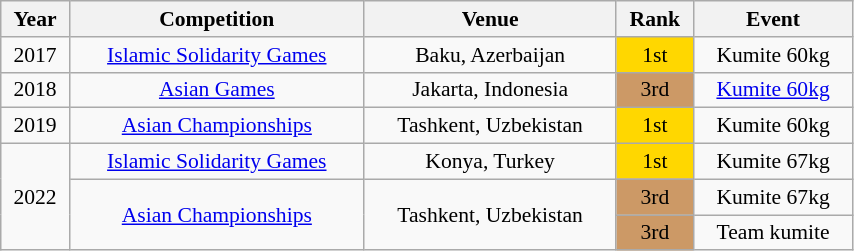<table class="wikitable sortable" width=45% style="font-size:90%; text-align:center;">
<tr>
<th>Year</th>
<th>Competition</th>
<th>Venue</th>
<th>Rank</th>
<th>Event</th>
</tr>
<tr>
<td>2017</td>
<td><a href='#'>Islamic Solidarity Games</a></td>
<td>Baku, Azerbaijan</td>
<td bgcolor="gold">1st</td>
<td>Kumite 60kg</td>
</tr>
<tr>
<td>2018</td>
<td><a href='#'>Asian Games</a></td>
<td>Jakarta, Indonesia</td>
<td bgcolor="cc9966">3rd</td>
<td><a href='#'>Kumite 60kg</a></td>
</tr>
<tr>
<td>2019</td>
<td><a href='#'>Asian Championships</a></td>
<td>Tashkent, Uzbekistan</td>
<td bgcolor="gold">1st</td>
<td>Kumite 60kg</td>
</tr>
<tr>
<td rowspan=3>2022</td>
<td><a href='#'>Islamic Solidarity Games</a></td>
<td>Konya, Turkey</td>
<td bgcolor="gold">1st</td>
<td>Kumite 67kg</td>
</tr>
<tr>
<td rowspan=2><a href='#'>Asian Championships</a></td>
<td rowspan=2>Tashkent, Uzbekistan</td>
<td bgcolor="cc9966">3rd</td>
<td>Kumite 67kg</td>
</tr>
<tr>
<td bgcolor="cc9966">3rd</td>
<td>Team kumite</td>
</tr>
</table>
